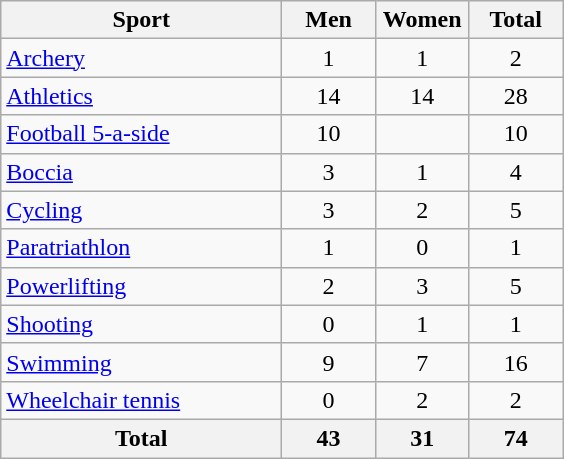<table class="wikitable sortable" style="text-align:center;">
<tr>
<th width=180>Sport</th>
<th width=55>Men</th>
<th width=55>Women</th>
<th width=55>Total</th>
</tr>
<tr>
<td style="text-align:left"><a href='#'>Archery</a></td>
<td>1</td>
<td>1</td>
<td>2</td>
</tr>
<tr>
<td style="text-align:left"><a href='#'>Athletics</a></td>
<td>14</td>
<td>14</td>
<td>28</td>
</tr>
<tr>
<td style="text-align:left"><a href='#'>Football 5-a-side</a></td>
<td>10</td>
<td></td>
<td>10</td>
</tr>
<tr>
<td style="text-align:left"><a href='#'>Boccia</a></td>
<td>3</td>
<td>1</td>
<td>4</td>
</tr>
<tr>
<td style="text-align:left"><a href='#'>Cycling</a></td>
<td>3</td>
<td>2</td>
<td>5</td>
</tr>
<tr>
<td style="text-align:left"><a href='#'>Paratriathlon</a></td>
<td>1</td>
<td>0</td>
<td>1</td>
</tr>
<tr>
<td style="text-align:left"><a href='#'>Powerlifting</a></td>
<td>2</td>
<td>3</td>
<td>5</td>
</tr>
<tr>
<td style="text-align:left"><a href='#'>Shooting</a></td>
<td>0</td>
<td>1</td>
<td>1</td>
</tr>
<tr>
<td style="text-align:left"><a href='#'>Swimming</a></td>
<td>9</td>
<td>7</td>
<td>16</td>
</tr>
<tr>
<td style="text-align:left"><a href='#'>Wheelchair tennis</a></td>
<td>0</td>
<td>2</td>
<td>2</td>
</tr>
<tr>
<th>Total</th>
<th>43</th>
<th>31</th>
<th>74</th>
</tr>
</table>
